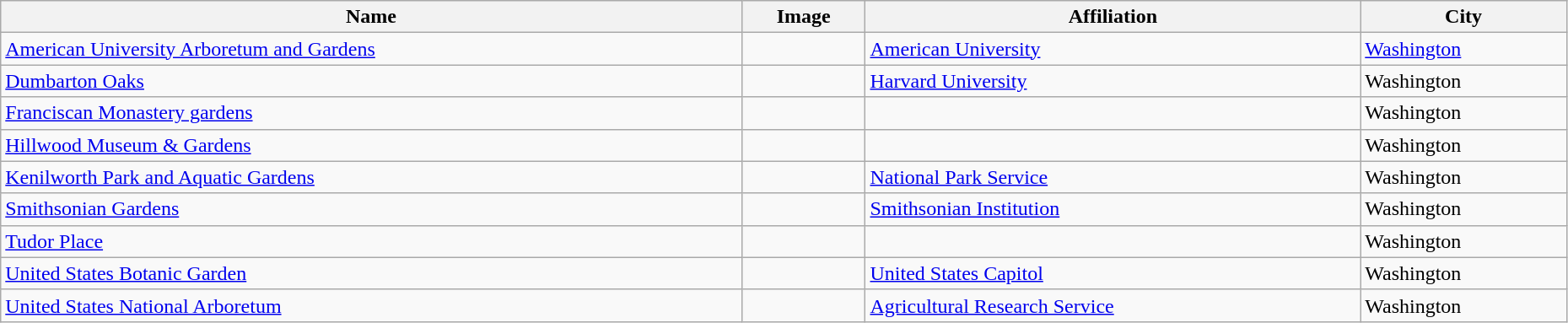<table class="wikitable" style="width:98%">
<tr>
<th>Name</th>
<th>Image</th>
<th>Affiliation</th>
<th>City</th>
</tr>
<tr>
<td><a href='#'>American University Arboretum and Gardens</a></td>
<td></td>
<td><a href='#'>American University</a></td>
<td><a href='#'>Washington</a></td>
</tr>
<tr>
<td><a href='#'>Dumbarton Oaks</a></td>
<td></td>
<td><a href='#'>Harvard University</a></td>
<td>Washington</td>
</tr>
<tr>
<td><a href='#'>Franciscan Monastery gardens</a></td>
<td></td>
<td></td>
<td>Washington</td>
</tr>
<tr>
<td><a href='#'>Hillwood Museum & Gardens</a></td>
<td></td>
<td></td>
<td>Washington</td>
</tr>
<tr>
<td><a href='#'>Kenilworth Park and Aquatic Gardens</a></td>
<td></td>
<td><a href='#'>National Park Service</a></td>
<td>Washington</td>
</tr>
<tr>
<td><a href='#'>Smithsonian Gardens</a></td>
<td></td>
<td><a href='#'>Smithsonian Institution</a></td>
<td>Washington</td>
</tr>
<tr>
<td><a href='#'>Tudor Place</a></td>
<td></td>
<td></td>
<td>Washington</td>
</tr>
<tr>
<td><a href='#'>United States Botanic Garden</a></td>
<td></td>
<td><a href='#'>United States Capitol</a></td>
<td>Washington</td>
</tr>
<tr>
<td><a href='#'>United States National Arboretum</a></td>
<td></td>
<td><a href='#'>Agricultural Research Service</a></td>
<td>Washington</td>
</tr>
</table>
